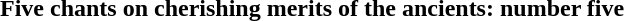<table class="toccolours" style="width:70%; margin:10px;">
<tr>
<th style="width:142px"></th>
<th>Five chants on cherishing merits of the ancients: number five</th>
</tr>
<tr>
<td></td>
<td></td>
</tr>
</table>
